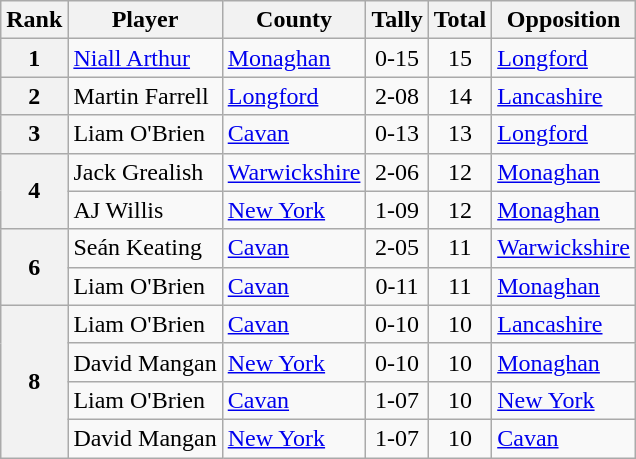<table class="wikitable sortable">
<tr>
<th>Rank</th>
<th>Player</th>
<th>County</th>
<th>Tally</th>
<th>Total</th>
<th>Opposition</th>
</tr>
<tr>
<th rowspan="1" style="text-align:center;">1</th>
<td><a href='#'>Niall Arthur</a></td>
<td> <a href='#'>Monaghan</a></td>
<td align="center">0-15</td>
<td align="center">15</td>
<td> <a href='#'>Longford</a></td>
</tr>
<tr>
<th>2</th>
<td>Martin Farrell</td>
<td> <a href='#'>Longford</a></td>
<td align="center">2-08</td>
<td align="center">14</td>
<td> <a href='#'>Lancashire</a></td>
</tr>
<tr>
<th>3</th>
<td>Liam O'Brien</td>
<td> <a href='#'>Cavan</a></td>
<td align="center">0-13</td>
<td align="center">13</td>
<td> <a href='#'>Longford</a></td>
</tr>
<tr>
<th rowspan="2">4</th>
<td>Jack Grealish</td>
<td> <a href='#'>Warwickshire</a></td>
<td align="center">2-06</td>
<td align="center">12</td>
<td> <a href='#'>Monaghan</a></td>
</tr>
<tr>
<td>AJ Willis</td>
<td> <a href='#'>New York</a></td>
<td align="center">1-09</td>
<td align="center">12</td>
<td> <a href='#'>Monaghan</a></td>
</tr>
<tr>
<th rowspan="2">6</th>
<td>Seán Keating</td>
<td> <a href='#'>Cavan</a></td>
<td align="center">2-05</td>
<td align="center">11</td>
<td> <a href='#'>Warwickshire</a></td>
</tr>
<tr>
<td>Liam O'Brien</td>
<td> <a href='#'>Cavan</a></td>
<td align="center">0-11</td>
<td align="center">11</td>
<td> <a href='#'>Monaghan</a></td>
</tr>
<tr>
<th rowspan="4">8</th>
<td>Liam O'Brien</td>
<td> <a href='#'>Cavan</a></td>
<td align="center">0-10</td>
<td align="center">10</td>
<td> <a href='#'>Lancashire</a></td>
</tr>
<tr>
<td>David Mangan</td>
<td> <a href='#'>New York</a></td>
<td align="center">0-10</td>
<td align="center">10</td>
<td> <a href='#'>Monaghan</a></td>
</tr>
<tr>
<td>Liam O'Brien</td>
<td> <a href='#'>Cavan</a></td>
<td align="center">1-07</td>
<td align="center">10</td>
<td> <a href='#'>New York</a></td>
</tr>
<tr>
<td>David Mangan</td>
<td> <a href='#'>New York</a></td>
<td align="center">1-07</td>
<td align="center">10</td>
<td> <a href='#'>Cavan</a></td>
</tr>
</table>
